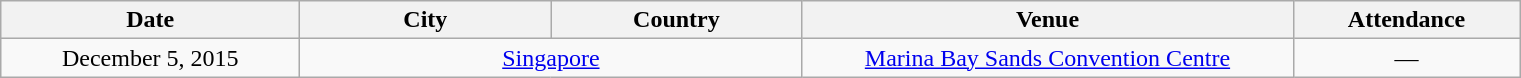<table class="wikitable" style="text-align:center;">
<tr>
<th scope="col" style="width:12em">Date</th>
<th scope="col" style="width:10em">City</th>
<th scope="col" style="width:10em">Country</th>
<th scope="col" style="width:20em">Venue</th>
<th scope="col" style="width:9em">Attendance</th>
</tr>
<tr>
<td>December 5, 2015</td>
<td colspan=2><a href='#'>Singapore</a></td>
<td><a href='#'>Marina Bay Sands Convention Centre</a></td>
<td>—</td>
</tr>
</table>
